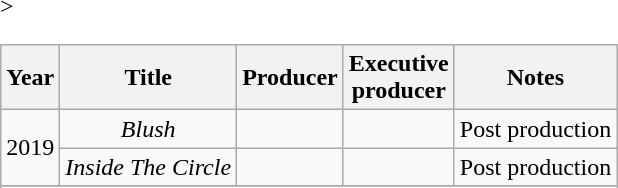<table class="wikitable sortable" style="text-align:center">
<tr>
<th>Year</th>
<th>Title</th>
<th>Producer</th>
<th>Executive<br>producer</th>
<th>Notes</th>
</tr>
<tr>
<td rowspan = "2">2019</td>
<td><em>Blush</em></td>
<td></td>
<td></td>
<td>Post production</td>
</tr>
<tr>
<td><em>Inside The Circle</em></td>
<td></td>
<td></td>
<td>Post production</td>
</tr>
<tr>
</tr>
<tr ->>
</tr>
</table>
